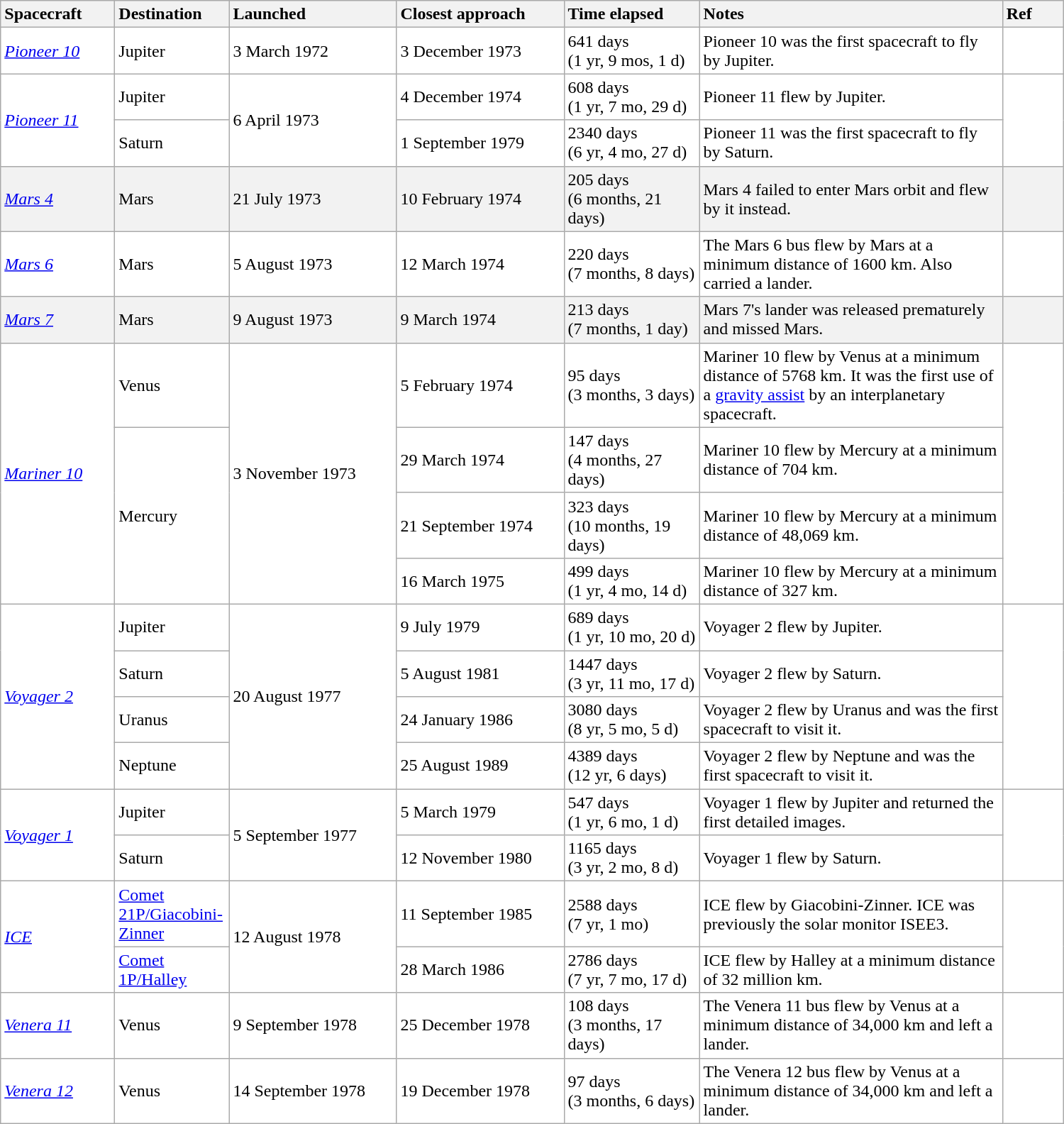<table class="wikitable"  style="width:1000px; background:white;">
<tr>
<th style="text-align:left; width:100px;">Spacecraft</th>
<th style="text-align:left; width:100px;">Destination</th>
<th style="text-align:left; width:150px;">Launched</th>
<th style="text-align:left; width:150px;">Closest approach</th>
<th style="text-align:left; width:120px;">Time elapsed</th>
<th style="text-align:left">Notes</th>
<th style="text-align:left; width:50px;">Ref</th>
</tr>
<tr>
<td><em><a href='#'>Pioneer 10</a></em></td>
<td>Jupiter</td>
<td>3 March 1972</td>
<td>3 December 1973</td>
<td>641 days<br>(1 yr, 9 mos, 1 d)</td>
<td>Pioneer 10 was the first spacecraft to fly by Jupiter.</td>
<td style="width:50px;"></td>
</tr>
<tr>
<td rowspan="2"><em><a href='#'>Pioneer 11</a></em></td>
<td>Jupiter</td>
<td rowspan="2">6 April 1973</td>
<td>4 December 1974</td>
<td>608 days<br>(1 yr, 7 mo, 29 d)</td>
<td>Pioneer 11 flew by Jupiter.</td>
<td rowspan="2"></td>
</tr>
<tr>
<td>Saturn</td>
<td>1 September 1979</td>
<td>2340 days<br>(6 yr, 4 mo, 27 d)</td>
<td>Pioneer 11 was the first spacecraft to fly by Saturn.</td>
</tr>
<tr style="background:#F2F2F2">
<td><em><a href='#'>Mars 4</a></em></td>
<td>Mars</td>
<td>21 July 1973</td>
<td>10 February 1974</td>
<td>205 days<br>(6 months, 21 days)</td>
<td>Mars 4 failed to enter Mars orbit and flew by it instead.</td>
<td></td>
</tr>
<tr>
<td><em><a href='#'>Mars 6</a></em></td>
<td>Mars</td>
<td>5 August 1973</td>
<td>12 March 1974</td>
<td>220 days<br>(7 months, 8 days)</td>
<td>The Mars 6 bus flew by Mars at a minimum distance of 1600 km. Also carried a lander.</td>
<td></td>
</tr>
<tr style="background:#F2F2F2">
<td><em><a href='#'>Mars 7</a></em></td>
<td>Mars</td>
<td>9 August 1973</td>
<td>9 March 1974</td>
<td>213 days<br>(7 months, 1 day)</td>
<td>Mars 7's lander was released prematurely and missed Mars.</td>
<td></td>
</tr>
<tr>
<td rowspan="4"><em><a href='#'>Mariner 10</a></em></td>
<td>Venus</td>
<td rowspan="4">3 November 1973</td>
<td>5 February 1974</td>
<td>95 days<br>(3 months, 3 days)</td>
<td>Mariner 10 flew by Venus at a minimum distance of 5768 km. It was the first use of a <a href='#'>gravity assist</a> by an interplanetary spacecraft.</td>
<td rowspan="4"></td>
</tr>
<tr>
<td rowspan="3">Mercury</td>
<td>29 March 1974</td>
<td>147 days<br>(4 months, 27 days)</td>
<td>Mariner 10 flew by Mercury at a minimum distance of 704 km.</td>
</tr>
<tr>
<td>21 September 1974</td>
<td>323 days<br>(10 months, 19 days)</td>
<td>Mariner 10 flew by Mercury at a minimum distance of 48,069 km.</td>
</tr>
<tr>
<td>16 March 1975</td>
<td>499 days<br>(1 yr, 4 mo, 14 d)</td>
<td>Mariner 10 flew by Mercury at a minimum distance of 327 km.</td>
</tr>
<tr>
<td rowspan="4"><em><a href='#'>Voyager 2</a></em></td>
<td>Jupiter</td>
<td rowspan="4">20 August 1977</td>
<td>9 July 1979</td>
<td>689 days<br>(1 yr, 10 mo, 20 d)</td>
<td>Voyager 2 flew by Jupiter.</td>
<td rowspan="4"></td>
</tr>
<tr>
<td>Saturn</td>
<td>5 August 1981</td>
<td>1447 days<br>(3 yr, 11 mo, 17 d)</td>
<td>Voyager 2 flew by Saturn.</td>
</tr>
<tr>
<td>Uranus</td>
<td>24 January 1986</td>
<td>3080 days<br>(8 yr, 5 mo, 5 d)</td>
<td>Voyager 2 flew by Uranus and was the first spacecraft to visit it.</td>
</tr>
<tr>
<td>Neptune</td>
<td>25 August 1989</td>
<td>4389 days<br>(12 yr, 6 days)</td>
<td>Voyager 2 flew by Neptune and was the first spacecraft to visit it.</td>
</tr>
<tr>
<td rowspan="2"><em><a href='#'>Voyager 1</a></em></td>
<td>Jupiter</td>
<td rowspan="2">5 September 1977</td>
<td>5 March 1979</td>
<td>547 days<br>(1 yr, 6 mo, 1 d)</td>
<td>Voyager 1 flew by Jupiter and returned the first detailed images.</td>
<td rowspan="2"></td>
</tr>
<tr>
<td>Saturn</td>
<td>12 November 1980</td>
<td>1165 days<br>(3 yr, 2 mo, 8 d)</td>
<td>Voyager 1 flew by Saturn.</td>
</tr>
<tr>
<td rowspan="2"><em><a href='#'>ICE</a></em></td>
<td><a href='#'>Comet 21P/Giacobini-Zinner</a></td>
<td rowspan="2">12 August 1978</td>
<td>11 September 1985</td>
<td>2588 days<br>(7 yr, 1 mo)</td>
<td>ICE flew by Giacobini-Zinner. ICE was previously the solar monitor ISEE3.</td>
<td rowspan="2"></td>
</tr>
<tr>
<td><a href='#'>Comet 1P/Halley</a></td>
<td>28 March 1986</td>
<td>2786 days<br>(7 yr, 7 mo, 17 d)</td>
<td>ICE flew by Halley at a minimum distance of 32 million km.</td>
</tr>
<tr>
<td><em><a href='#'>Venera 11</a></em></td>
<td>Venus</td>
<td>9 September 1978</td>
<td>25 December 1978</td>
<td>108 days<br>(3 months, 17 days)</td>
<td>The Venera 11 bus flew by Venus at a minimum distance of 34,000 km and left a lander.</td>
<td></td>
</tr>
<tr>
<td><em><a href='#'>Venera 12</a></em></td>
<td>Venus</td>
<td>14 September 1978</td>
<td>19 December 1978</td>
<td>97 days<br>(3 months, 6 days)</td>
<td>The Venera 12 bus flew by Venus at a minimum distance of 34,000 km and left a lander.</td>
<td></td>
</tr>
</table>
